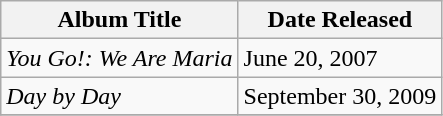<table class="wikitable">
<tr>
<th>Album Title</th>
<th>Date Released</th>
</tr>
<tr>
<td><em>You Go!: We Are Maria</em></td>
<td>June 20, 2007</td>
</tr>
<tr>
<td><em>Day by Day</em></td>
<td>September 30, 2009</td>
</tr>
<tr>
</tr>
</table>
